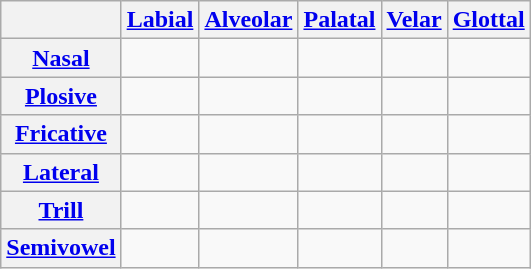<table class=wikitable style=text-align:center>
<tr>
<th></th>
<th><a href='#'>Labial</a></th>
<th><a href='#'>Alveolar</a></th>
<th><a href='#'>Palatal</a></th>
<th><a href='#'>Velar</a></th>
<th><a href='#'>Glottal</a></th>
</tr>
<tr>
<th><a href='#'>Nasal</a></th>
<td></td>
<td></td>
<td></td>
<td></td>
<td></td>
</tr>
<tr>
<th><a href='#'>Plosive</a></th>
<td> </td>
<td> </td>
<td></td>
<td> </td>
<td></td>
</tr>
<tr>
<th><a href='#'>Fricative</a></th>
<td> </td>
<td></td>
<td></td>
<td></td>
<td></td>
</tr>
<tr>
<th><a href='#'>Lateral</a></th>
<td></td>
<td></td>
<td></td>
<td></td>
<td></td>
</tr>
<tr>
<th><a href='#'>Trill</a></th>
<td></td>
<td></td>
<td></td>
<td></td>
<td></td>
</tr>
<tr>
<th><a href='#'>Semivowel</a></th>
<td></td>
<td></td>
<td></td>
<td></td>
<td></td>
</tr>
</table>
